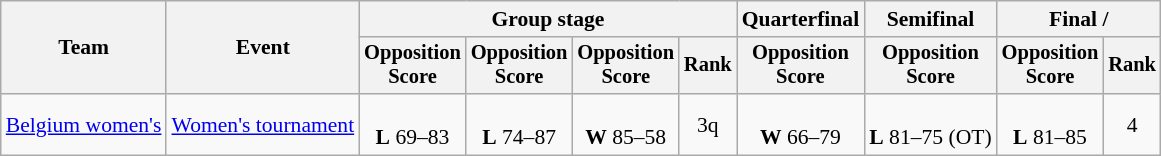<table class=wikitable style=font-size:90%;text-align:center>
<tr>
<th rowspan=2>Team</th>
<th rowspan=2>Event</th>
<th colspan=4>Group stage</th>
<th>Quarterfinal</th>
<th>Semifinal</th>
<th colspan=2>Final / </th>
</tr>
<tr style=font-size:95%>
<th>Opposition<br>Score</th>
<th>Opposition<br>Score</th>
<th>Opposition<br>Score</th>
<th>Rank</th>
<th>Opposition<br>Score</th>
<th>Opposition<br>Score</th>
<th>Opposition<br>Score</th>
<th>Rank</th>
</tr>
<tr>
<td align=left><a href='#'>Belgium women's</a></td>
<td align=left><a href='#'>Women's tournament</a></td>
<td><br><strong>L</strong> 69–83</td>
<td><br><strong>L</strong> 74–87</td>
<td><br><strong>W</strong> 85–58</td>
<td>3q</td>
<td><br><strong>W</strong> 66–79</td>
<td><br><strong>L</strong> 81–75 (OT)</td>
<td><br><strong>L</strong> 81–85</td>
<td>4</td>
</tr>
</table>
